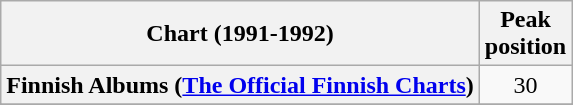<table class="wikitable sortable plainrowheaders" style="text-align:center">
<tr>
<th scope="col">Chart (1991-1992)</th>
<th scope="col">Peak<br> position</th>
</tr>
<tr>
<th scope="row">Finnish Albums (<a href='#'>The Official Finnish Charts</a>)</th>
<td align="center">30</td>
</tr>
<tr>
</tr>
<tr>
</tr>
</table>
